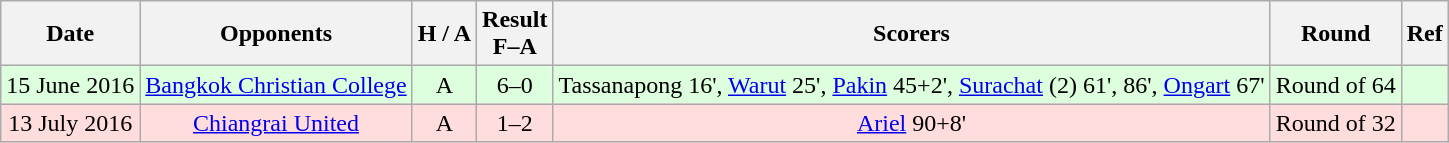<table class="wikitable" style="text-align:center">
<tr>
<th>Date</th>
<th>Opponents</th>
<th>H / A</th>
<th>Result<br>F–A</th>
<th>Scorers</th>
<th>Round</th>
<th>Ref</th>
</tr>
<tr bgcolor="#ddffdd">
<td>15 June 2016</td>
<td><a href='#'>Bangkok Christian College</a></td>
<td>A</td>
<td>6–0</td>
<td>Tassanapong 16', <a href='#'>Warut</a> 25', <a href='#'>Pakin</a> 45+2', <a href='#'>Surachat</a> (2) 61', 86', <a href='#'>Ongart</a> 67'</td>
<td>Round of 64</td>
<td></td>
</tr>
<tr bgcolor="#ffdddd">
<td>13 July 2016</td>
<td><a href='#'>Chiangrai United</a></td>
<td>A</td>
<td>1–2</td>
<td><a href='#'>Ariel</a> 90+8'</td>
<td>Round of 32</td>
<td></td>
</tr>
</table>
